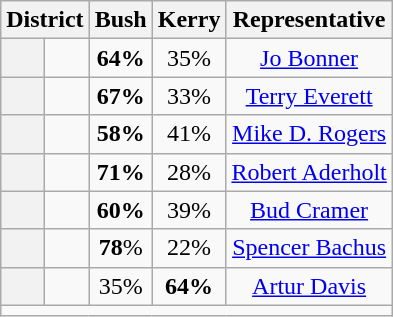<table class=wikitable>
<tr>
<th colspan=2>District</th>
<th>Bush</th>
<th>Kerry</th>
<th>Representative</th>
</tr>
<tr align=center>
<th></th>
<td></td>
<td><strong>64%</strong></td>
<td>35%</td>
<td><a href='#'>Jo Bonner</a></td>
</tr>
<tr align=center>
<th></th>
<td></td>
<td><strong>67%</strong></td>
<td>33%</td>
<td><a href='#'>Terry Everett</a></td>
</tr>
<tr align=center>
<th></th>
<td></td>
<td><strong>58%</strong></td>
<td>41%</td>
<td><a href='#'>Mike D. Rogers</a></td>
</tr>
<tr align=center>
<th></th>
<td></td>
<td><strong>71%</strong></td>
<td>28%</td>
<td><a href='#'>Robert Aderholt</a></td>
</tr>
<tr align=center>
<th></th>
<td></td>
<td><strong>60%</strong></td>
<td>39%</td>
<td><a href='#'>Bud Cramer</a></td>
</tr>
<tr align=center>
<th></th>
<td></td>
<td><strong>78</strong>%</td>
<td>22%</td>
<td><a href='#'>Spencer Bachus</a></td>
</tr>
<tr align=center>
<th></th>
<td></td>
<td>35%</td>
<td><strong>64%</strong></td>
<td><a href='#'>Artur Davis</a></td>
</tr>
<tr>
<td colspan=5></td>
</tr>
</table>
